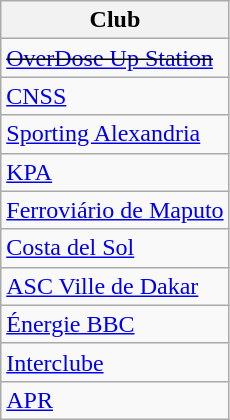<table class="wikitable">
<tr>
<th>Club</th>
</tr>
<tr>
<td><s> <a href='#'>OverDose Up Station</a></s></td>
</tr>
<tr>
<td> <a href='#'>CNSS</a></td>
</tr>
<tr>
<td> <a href='#'>Sporting Alexandria</a></td>
</tr>
<tr>
<td> <a href='#'>KPA</a></td>
</tr>
<tr>
<td> <a href='#'>Ferroviário de Maputo</a></td>
</tr>
<tr>
<td> <a href='#'>Costa del Sol</a></td>
</tr>
<tr>
<td> <a href='#'>ASC Ville de Dakar</a></td>
</tr>
<tr>
<td> <a href='#'>Énergie BBC</a></td>
</tr>
<tr>
<td> <a href='#'>Interclube</a></td>
</tr>
<tr>
<td> <a href='#'>APR</a></td>
</tr>
</table>
